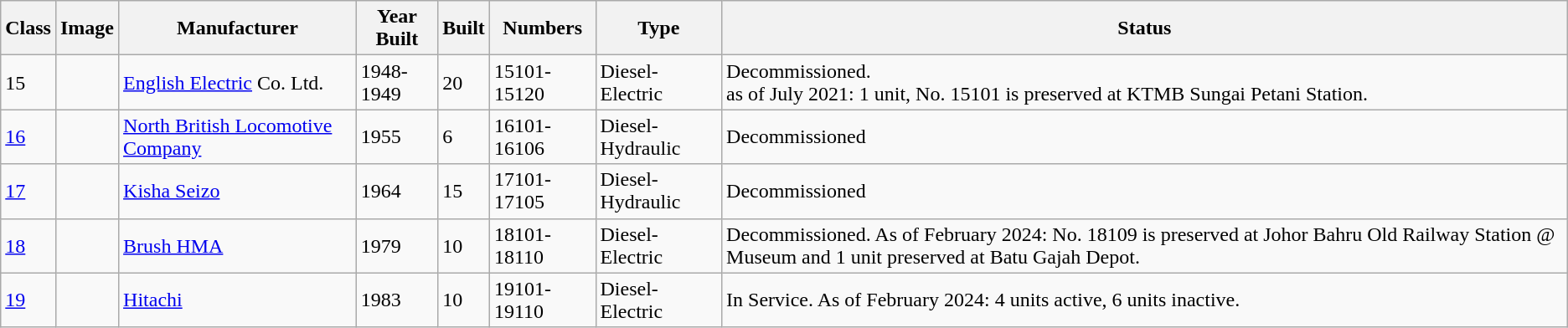<table class="wikitable">
<tr>
<th>Class</th>
<th>Image</th>
<th>Manufacturer</th>
<th>Year Built</th>
<th>Built</th>
<th>Numbers</th>
<th>Type</th>
<th>Status</th>
</tr>
<tr>
<td>15</td>
<td></td>
<td> <a href='#'>English Electric</a> Co. Ltd.</td>
<td>1948-1949</td>
<td>20</td>
<td>15101-15120</td>
<td>Diesel-Electric</td>
<td>Decommissioned.<br>as of July 2021: 1 unit, No. 15101 is preserved at KTMB Sungai Petani Station.</td>
</tr>
<tr>
<td><a href='#'>16</a></td>
<td></td>
<td> <a href='#'>North British Locomotive Company</a></td>
<td>1955</td>
<td>6</td>
<td>16101-16106</td>
<td>Diesel-Hydraulic</td>
<td>Decommissioned</td>
</tr>
<tr>
<td><a href='#'>17</a></td>
<td></td>
<td> <a href='#'>Kisha Seizo</a></td>
<td>1964</td>
<td>15</td>
<td>17101-17105</td>
<td>Diesel-Hydraulic</td>
<td>Decommissioned</td>
</tr>
<tr>
<td><a href='#'>18</a></td>
<td></td>
<td> <a href='#'>Brush HMA</a></td>
<td>1979</td>
<td>10</td>
<td>18101-18110</td>
<td>Diesel-Electric</td>
<td>Decommissioned. As of February 2024: No. 18109 is preserved at Johor Bahru Old Railway Station @ Museum and 1 unit preserved at Batu Gajah Depot.</td>
</tr>
<tr>
<td><a href='#'>19</a></td>
<td></td>
<td> <a href='#'>Hitachi</a></td>
<td>1983</td>
<td>10</td>
<td>19101-19110</td>
<td>Diesel-Electric</td>
<td>In Service. As of February 2024: 4 units active, 6 units inactive.</td>
</tr>
</table>
